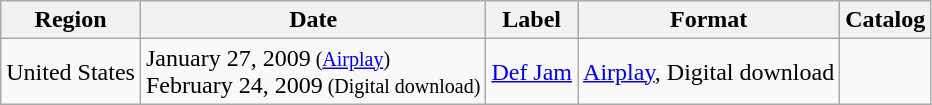<table class="wikitable">
<tr>
<th>Region</th>
<th>Date</th>
<th>Label</th>
<th>Format</th>
<th>Catalog</th>
</tr>
<tr>
<td>United States</td>
<td>January 27, 2009<small> (<a href='#'>Airplay</a>)</small><br>February 24, 2009<small> (Digital download)</small></td>
<td><a href='#'>Def Jam</a></td>
<td><a href='#'>Airplay</a>, Digital download</td>
<td></td>
</tr>
</table>
